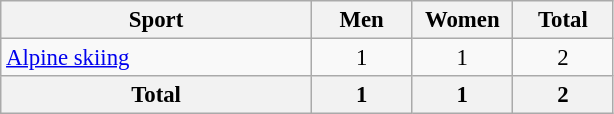<table class="wikitable" style="text-align:center; font-size: 95%">
<tr>
<th width=200>Sport</th>
<th width=60>Men</th>
<th width=60>Women</th>
<th width=60>Total</th>
</tr>
<tr>
<td align=left><a href='#'>Alpine skiing</a></td>
<td>1</td>
<td>1</td>
<td>2</td>
</tr>
<tr>
<th>Total</th>
<th>1</th>
<th>1</th>
<th>2</th>
</tr>
</table>
